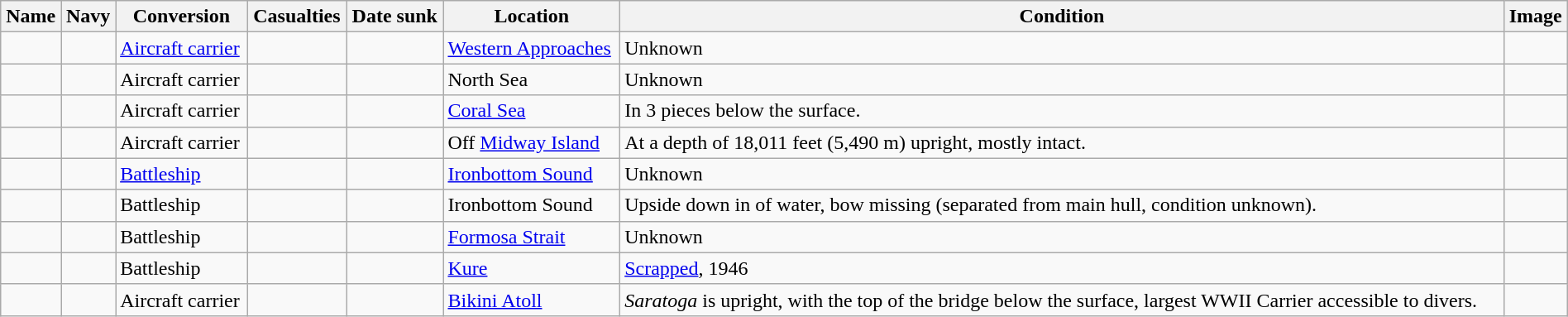<table class="wikitable sortable" style="width:100%;">
<tr>
<th scope="col">Name</th>
<th scope="col">Navy</th>
<th scope="col">Conversion</th>
<th scope="col">Casualties</th>
<th scope="col">Date sunk</th>
<th scope="col">Location</th>
<th scope="col">Condition</th>
<th scope="col" class="unsortable">Image</th>
</tr>
<tr>
<td></td>
<td></td>
<td><a href='#'>Aircraft carrier</a></td>
<td></td>
<td></td>
<td><a href='#'>Western Approaches</a></td>
<td>Unknown</td>
<td></td>
</tr>
<tr>
<td></td>
<td></td>
<td>Aircraft carrier</td>
<td></td>
<td></td>
<td>North Sea</td>
<td>Unknown</td>
<td></td>
</tr>
<tr>
<td></td>
<td></td>
<td>Aircraft carrier</td>
<td></td>
<td></td>
<td><a href='#'>Coral Sea</a></td>
<td>In 3 pieces  below the surface.</td>
<td></td>
</tr>
<tr>
<td></td>
<td></td>
<td>Aircraft carrier</td>
<td></td>
<td></td>
<td>Off <a href='#'>Midway Island</a></td>
<td>At a depth of 18,011 feet (5,490 m) upright, mostly intact.</td>
<td></td>
</tr>
<tr>
<td></td>
<td></td>
<td><a href='#'>Battleship</a></td>
<td></td>
<td></td>
<td><a href='#'>Ironbottom Sound</a></td>
<td>Unknown</td>
<td></td>
</tr>
<tr>
<td></td>
<td></td>
<td>Battleship</td>
<td></td>
<td></td>
<td>Ironbottom Sound</td>
<td>Upside down in  of water, bow missing (separated from main hull, condition unknown).</td>
<td></td>
</tr>
<tr>
<td></td>
<td></td>
<td>Battleship</td>
<td></td>
<td></td>
<td><a href='#'>Formosa Strait</a></td>
<td>Unknown</td>
<td></td>
</tr>
<tr>
<td></td>
<td></td>
<td>Battleship</td>
<td></td>
<td></td>
<td><a href='#'>Kure</a></td>
<td><a href='#'>Scrapped</a>, 1946</td>
<td></td>
</tr>
<tr>
<td></td>
<td></td>
<td>Aircraft carrier</td>
<td></td>
<td></td>
<td><a href='#'>Bikini Atoll</a></td>
<td><em>Saratoga</em> is upright, with the top of the bridge  below the surface, largest WWII Carrier accessible to divers.</td>
<td></td>
</tr>
</table>
